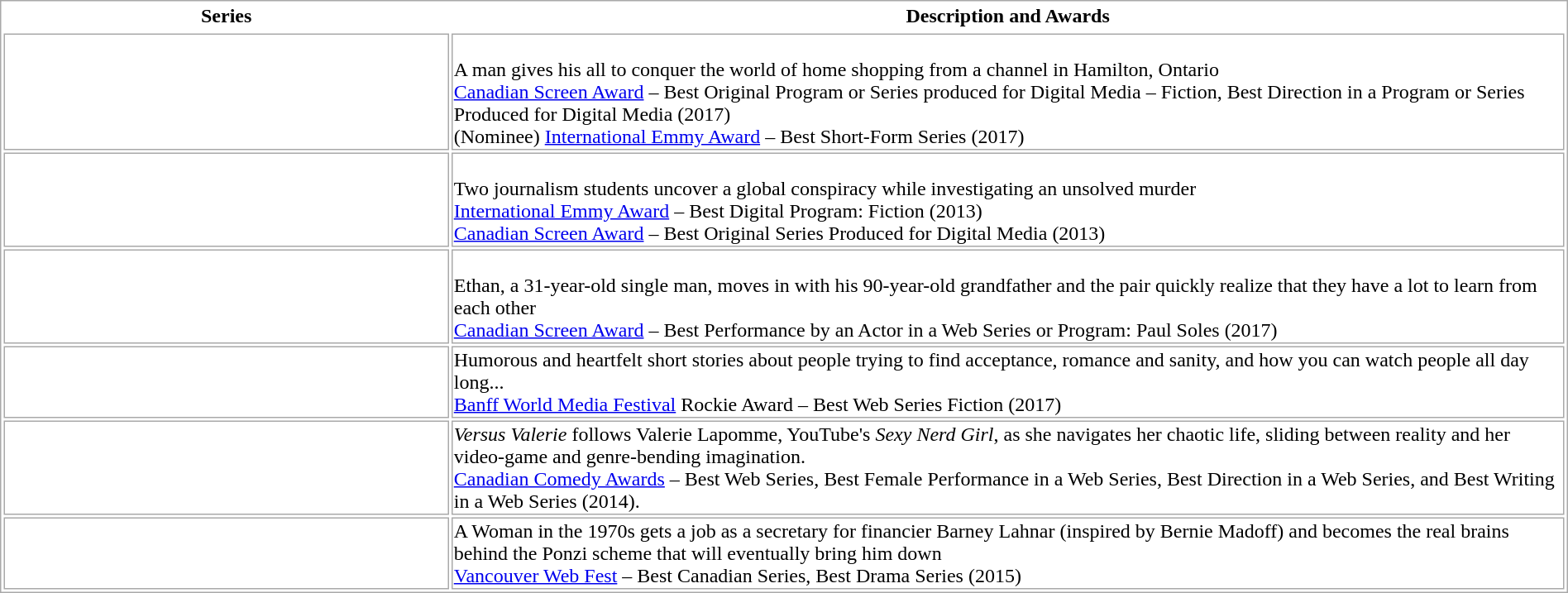<table style="border-spacing: 2px; border: 1px solid darkgray;">
<tr>
<th style="width:20%">Series</th>
<th style="width:50%">Description and Awards</th>
</tr>
<tr border="0">
</tr>
<tr style="text-align: center">
<td style="border: 1px solid darkgray;;"><br></td>
<td style="border: 1px solid darkgray; text-align: left;"><br>A man gives his all to conquer the world of home shopping from a channel in Hamilton, Ontario<br><a href='#'>Canadian Screen Award</a> – Best Original Program or Series produced for Digital Media – Fiction, Best Direction in a Program or Series Produced for Digital Media (2017)<br>(Nominee) <a href='#'>International Emmy Award</a> – Best Short-Form Series (2017)</td>
</tr>
<tr style="text-align: center">
<td style="border: 1px solid darkgray;;"><br></td>
<td style="border: 1px solid darkgray; text-align: left;"><br>Two journalism students uncover a global conspiracy while investigating an unsolved murder<br><a href='#'>International Emmy Award</a> – Best Digital Program: Fiction (2013)<br><a href='#'>Canadian Screen Award</a> – Best Original Series Produced for Digital Media (2013)</td>
</tr>
<tr style="text-align: center">
<td style="border: 1px solid darkgray;;"></td>
<td style="border: 1px solid darkgray; text-align: left;"><br>Ethan, a 31-year-old single man, moves in with his 90-year-old grandfather and the pair quickly realize that they have a lot to learn from each other<br><a href='#'>Canadian Screen Award</a> – Best Performance by an Actor in a Web Series or Program: Paul Soles (2017)</td>
</tr>
<tr style="text-align: center">
<td style="border: 1px solid darkgray;;"></td>
<td style="border: 1px solid darkgray; text-align: left;">Humorous and heartfelt short stories about people trying to find acceptance, romance and sanity, and how you can watch people all day long...<br><a href='#'>Banff World Media Festival</a> Rockie Award – Best Web Series Fiction (2017)</td>
</tr>
<tr style="text-align: center">
<td style="border: 1px solid darkgray;;"></td>
<td style="border: 1px solid darkgray; text-align: left;"><em>Versus Valerie</em> follows Valerie Lapomme, YouTube's <em>Sexy Nerd Girl</em>, as she navigates her chaotic life, sliding between reality and her video-game and genre-bending imagination.<br><a href='#'>Canadian Comedy Awards</a> – Best Web Series, Best Female Performance in a Web Series, Best Direction in a Web Series, and Best Writing in a Web Series (2014).</td>
</tr>
<tr style="text-align: center">
<td style="border: 1px solid darkgray;;"></td>
<td style="border: 1px solid darkgray; text-align: left;">A Woman in the 1970s gets a job as a secretary for financier Barney Lahnar (inspired by Bernie Madoff) and becomes the real brains behind the Ponzi scheme that will eventually bring him down<br><a href='#'>Vancouver Web Fest</a> – Best Canadian Series, Best Drama Series (2015)</td>
</tr>
</table>
